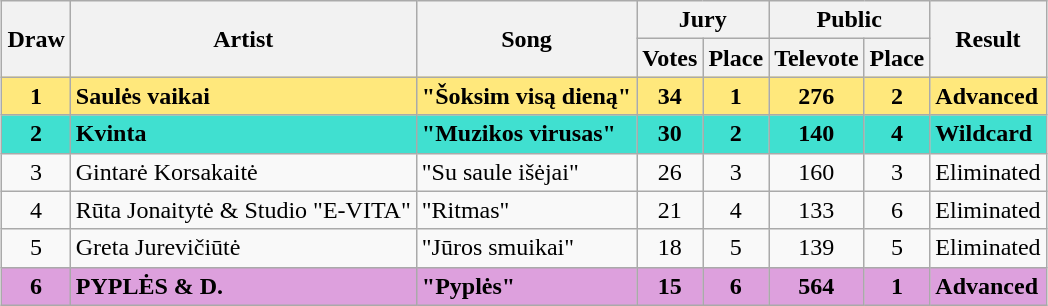<table class="sortable wikitable" style="margin: 1em auto 1em auto; text-align:center;">
<tr>
<th rowspan="2">Draw</th>
<th rowspan="2">Artist</th>
<th rowspan="2">Song</th>
<th colspan="2">Jury</th>
<th colspan="2">Public</th>
<th rowspan="2">Result</th>
</tr>
<tr>
<th>Votes</th>
<th>Place</th>
<th>Televote</th>
<th>Place</th>
</tr>
<tr style="font-weight:bold; background:#ffe87c;">
<td>1</td>
<td align="left">Saulės vaikai</td>
<td align="left">"Šoksim visą dieną"</td>
<td>34</td>
<td>1</td>
<td>276</td>
<td>2</td>
<td align="left">Advanced</td>
</tr>
<tr style="font-weight:bold; background:turquoise;">
<td>2</td>
<td align="left">Kvinta</td>
<td align="left">"Muzikos virusas"</td>
<td>30</td>
<td>2</td>
<td>140</td>
<td>4</td>
<td align="left">Wildcard</td>
</tr>
<tr>
<td>3</td>
<td align="left">Gintarė Korsakaitė</td>
<td align="left">"Su saule išėjai"</td>
<td>26</td>
<td>3</td>
<td>160</td>
<td>3</td>
<td align="left">Eliminated</td>
</tr>
<tr>
<td>4</td>
<td align="left">Rūta Jonaitytė & Studio "E-VITA"</td>
<td align="left">"Ritmas"</td>
<td>21</td>
<td>4</td>
<td>133</td>
<td>6</td>
<td align="left">Eliminated</td>
</tr>
<tr>
<td>5</td>
<td align="left">Greta Jurevičiūtė</td>
<td align="left">"Jūros smuikai"</td>
<td>18</td>
<td>5</td>
<td>139</td>
<td>5</td>
<td align="left">Eliminated</td>
</tr>
<tr style="font-weight:bold; background:#DDA0DD;">
<td>6</td>
<td align="left">PYPLĖS & D.</td>
<td align="left">"Pyplės"</td>
<td>15</td>
<td>6</td>
<td>564</td>
<td>1</td>
<td align="left">Advanced</td>
</tr>
</table>
